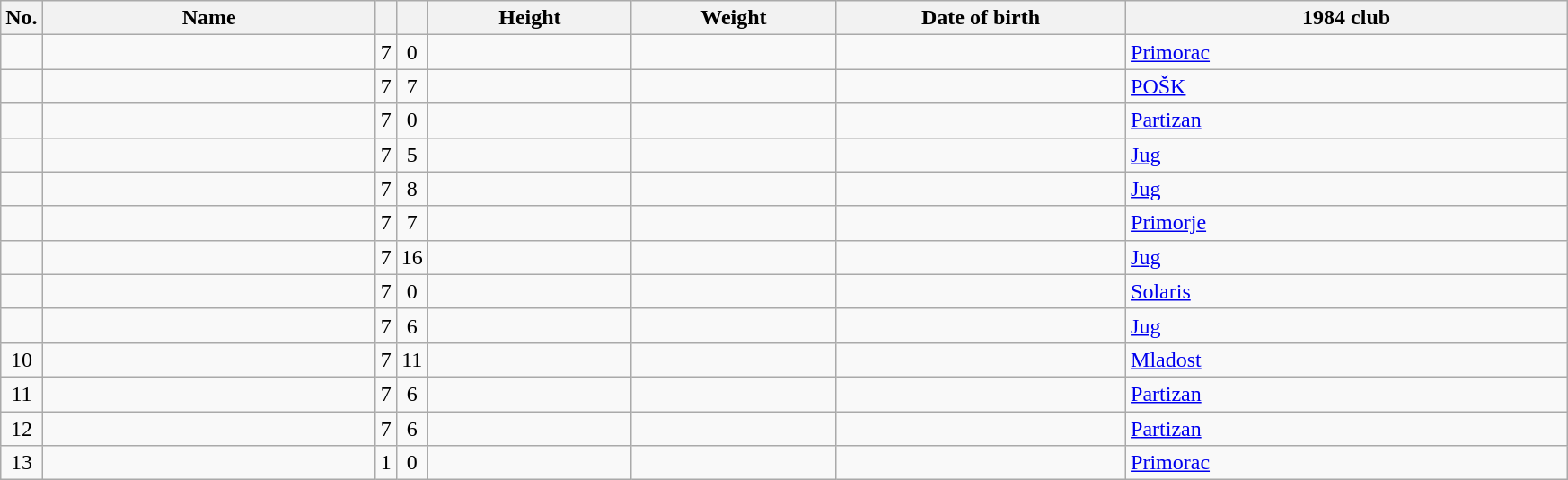<table class="wikitable sortable" style="text-align:center;">
<tr>
<th>No.</th>
<th style="width:15em">Name</th>
<th></th>
<th></th>
<th style="width:9em">Height</th>
<th style="width:9em">Weight</th>
<th style="width:13em">Date of birth</th>
<th style="width:20em">1984 club</th>
</tr>
<tr>
<td></td>
<td align=left></td>
<td>7</td>
<td>0</td>
<td></td>
<td></td>
<td align=right></td>
<td align=left> <a href='#'>Primorac</a></td>
</tr>
<tr>
<td></td>
<td align=left></td>
<td>7</td>
<td>7</td>
<td></td>
<td></td>
<td align=right></td>
<td align=left> <a href='#'>POŠK</a></td>
</tr>
<tr>
<td></td>
<td align=left></td>
<td>7</td>
<td>0</td>
<td></td>
<td></td>
<td align=right></td>
<td align=left> <a href='#'>Partizan</a></td>
</tr>
<tr>
<td></td>
<td align=left></td>
<td>7</td>
<td>5</td>
<td></td>
<td></td>
<td align=right></td>
<td align=left> <a href='#'>Jug</a></td>
</tr>
<tr>
<td></td>
<td align=left></td>
<td>7</td>
<td>8</td>
<td></td>
<td></td>
<td align=right></td>
<td align=left> <a href='#'>Jug</a></td>
</tr>
<tr>
<td></td>
<td align=left></td>
<td>7</td>
<td>7</td>
<td></td>
<td></td>
<td align=right></td>
<td align=left> <a href='#'>Primorje</a></td>
</tr>
<tr>
<td></td>
<td align=left></td>
<td>7</td>
<td>16</td>
<td></td>
<td></td>
<td align=right></td>
<td align=left> <a href='#'>Jug</a></td>
</tr>
<tr>
<td></td>
<td align=left></td>
<td>7</td>
<td>0</td>
<td></td>
<td></td>
<td align=right></td>
<td align=left> <a href='#'>Solaris</a></td>
</tr>
<tr>
<td></td>
<td align=left></td>
<td>7</td>
<td>6</td>
<td></td>
<td></td>
<td align=right></td>
<td align=left> <a href='#'>Jug</a></td>
</tr>
<tr>
<td>10</td>
<td align=left></td>
<td>7</td>
<td>11</td>
<td></td>
<td></td>
<td align=right></td>
<td align=left> <a href='#'>Mladost</a></td>
</tr>
<tr>
<td>11</td>
<td align=left></td>
<td>7</td>
<td>6</td>
<td></td>
<td></td>
<td align=right></td>
<td align=left> <a href='#'>Partizan</a></td>
</tr>
<tr>
<td>12</td>
<td align=left></td>
<td>7</td>
<td>6</td>
<td></td>
<td></td>
<td align=right></td>
<td align=left> <a href='#'>Partizan</a></td>
</tr>
<tr>
<td>13</td>
<td align=left></td>
<td>1</td>
<td>0</td>
<td></td>
<td></td>
<td align=right></td>
<td align=left> <a href='#'>Primorac</a></td>
</tr>
</table>
